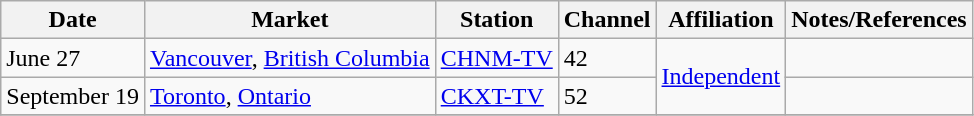<table class="wikitable">
<tr>
<th>Date</th>
<th>Market</th>
<th>Station</th>
<th>Channel</th>
<th>Affiliation</th>
<th>Notes/References</th>
</tr>
<tr>
<td>June 27</td>
<td><a href='#'>Vancouver</a>, <a href='#'>British Columbia</a></td>
<td><a href='#'>CHNM-TV</a></td>
<td>42</td>
<td rowspan=2><a href='#'>Independent</a></td>
<td></td>
</tr>
<tr>
<td>September 19</td>
<td><a href='#'>Toronto</a>, <a href='#'>Ontario</a></td>
<td><a href='#'>CKXT-TV</a></td>
<td>52</td>
<td></td>
</tr>
<tr>
</tr>
</table>
